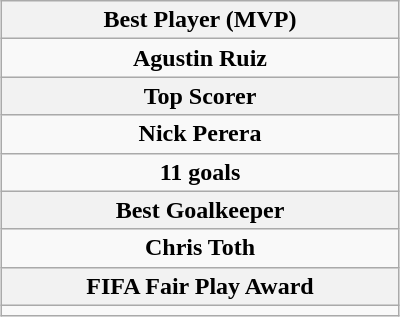<table class="wikitable" style="margin:auto">
<tr>
<th width=60% colspan="3">Best Player (MVP)</th>
</tr>
<tr>
<td align="center" colspan="3"><strong> Agustin Ruiz</strong></td>
</tr>
<tr>
<th colspan="3">Top Scorer</th>
</tr>
<tr>
<td align="center" colspan="3"><strong> Nick Perera</strong></td>
</tr>
<tr>
<td align="center" colspan="3"><strong>11 goals</strong></td>
</tr>
<tr>
<th colspan="3">Best Goalkeeper</th>
</tr>
<tr>
<td colspan="3" align="center"><strong> Chris Toth</strong></td>
</tr>
<tr>
<th colspan="3">FIFA Fair Play Award</th>
</tr>
<tr>
<td colspan="3" align="center"></td>
</tr>
</table>
